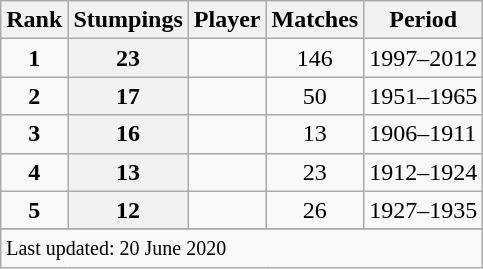<table class="wikitable plainrowheaders sortable">
<tr>
<th scope=col>Rank</th>
<th scope=col>Stumpings</th>
<th scope=col>Player</th>
<th scope=col>Matches</th>
<th scope=col>Period</th>
</tr>
<tr>
<td align=center><strong>1</strong></td>
<th scope=row style=text-align:center;>23</th>
<td></td>
<td align=center>146</td>
<td>1997–2012</td>
</tr>
<tr>
<td align=center><strong>2</strong></td>
<th scope=row style=text-align:center;>17</th>
<td></td>
<td align=center>50</td>
<td>1951–1965</td>
</tr>
<tr>
<td align=center><strong>3</strong></td>
<th scope=row style=text-align:center;>16</th>
<td></td>
<td align=center>13</td>
<td>1906–1911</td>
</tr>
<tr>
<td align=center><strong>4</strong></td>
<th scope=row style=text-align:center;>13</th>
<td></td>
<td align=center>23</td>
<td>1912–1924</td>
</tr>
<tr>
<td align=center><strong>5</strong></td>
<th scope=row style=text-align:center;>12</th>
<td></td>
<td align=center>26</td>
<td>1927–1935</td>
</tr>
<tr>
</tr>
<tr class=sortbottom>
<td colspan=5><small>Last updated: 20 June 2020</small></td>
</tr>
</table>
